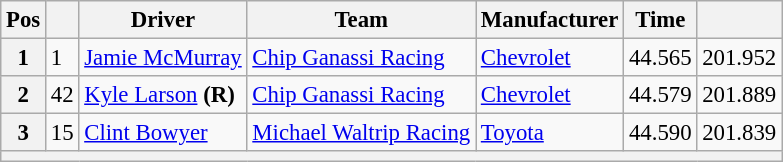<table class="wikitable" style="font-size:95%">
<tr>
<th>Pos</th>
<th></th>
<th>Driver</th>
<th>Team</th>
<th>Manufacturer</th>
<th>Time</th>
<th></th>
</tr>
<tr>
<th>1</th>
<td>1</td>
<td><a href='#'>Jamie McMurray</a></td>
<td><a href='#'>Chip Ganassi Racing</a></td>
<td><a href='#'>Chevrolet</a></td>
<td>44.565</td>
<td>201.952</td>
</tr>
<tr>
<th>2</th>
<td>42</td>
<td><a href='#'>Kyle Larson</a> <strong>(R)</strong></td>
<td><a href='#'>Chip Ganassi Racing</a></td>
<td><a href='#'>Chevrolet</a></td>
<td>44.579</td>
<td>201.889</td>
</tr>
<tr>
<th>3</th>
<td>15</td>
<td><a href='#'>Clint Bowyer</a></td>
<td><a href='#'>Michael Waltrip Racing</a></td>
<td><a href='#'>Toyota</a></td>
<td>44.590</td>
<td>201.839</td>
</tr>
<tr>
<th colspan="7"></th>
</tr>
</table>
